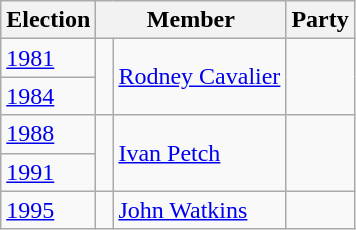<table class="wikitable">
<tr>
<th>Election</th>
<th colspan="2">Member</th>
<th>Party</th>
</tr>
<tr>
<td><a href='#'>1981</a></td>
<td rowspan="2" > </td>
<td rowspan="2"><a href='#'>Rodney Cavalier</a></td>
<td rowspan="2"></td>
</tr>
<tr>
<td><a href='#'>1984</a></td>
</tr>
<tr>
<td><a href='#'>1988</a></td>
<td rowspan="2" > </td>
<td rowspan="2"><a href='#'>Ivan Petch</a></td>
<td rowspan="2"></td>
</tr>
<tr>
<td><a href='#'>1991</a></td>
</tr>
<tr>
<td><a href='#'>1995</a></td>
<td> </td>
<td><a href='#'>John Watkins</a></td>
<td></td>
</tr>
</table>
